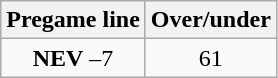<table class="wikitable">
<tr align="center">
<th style=>Pregame line</th>
<th style=>Over/under</th>
</tr>
<tr align="center">
<td><strong>NEV</strong> –7</td>
<td>61</td>
</tr>
</table>
